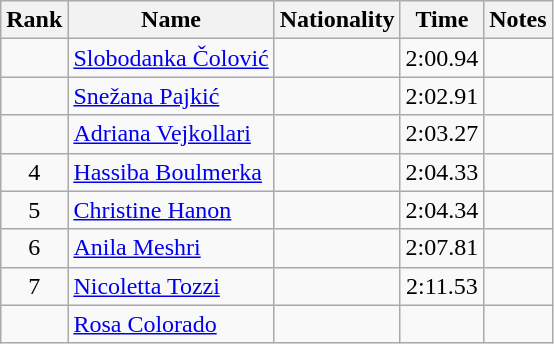<table class="wikitable sortable" style="text-align:center">
<tr>
<th>Rank</th>
<th>Name</th>
<th>Nationality</th>
<th>Time</th>
<th>Notes</th>
</tr>
<tr>
<td></td>
<td align=left><a href='#'>Slobodanka Čolović</a></td>
<td align=left></td>
<td>2:00.94</td>
<td></td>
</tr>
<tr>
<td></td>
<td align=left><a href='#'>Snežana Pajkić</a></td>
<td align=left></td>
<td>2:02.91</td>
<td></td>
</tr>
<tr>
<td></td>
<td align=left><a href='#'>Adriana Vejkollari</a></td>
<td align=left></td>
<td>2:03.27</td>
<td></td>
</tr>
<tr>
<td>4</td>
<td align=left><a href='#'>Hassiba Boulmerka</a></td>
<td align=left></td>
<td>2:04.33</td>
<td></td>
</tr>
<tr>
<td>5</td>
<td align=left><a href='#'>Christine Hanon</a></td>
<td align=left></td>
<td>2:04.34</td>
<td></td>
</tr>
<tr>
<td>6</td>
<td align=left><a href='#'>Anila Meshri</a></td>
<td align=left></td>
<td>2:07.81</td>
<td></td>
</tr>
<tr>
<td>7</td>
<td align=left><a href='#'>Nicoletta Tozzi</a></td>
<td align=left></td>
<td>2:11.53</td>
<td></td>
</tr>
<tr>
<td></td>
<td align=left><a href='#'>Rosa Colorado</a></td>
<td align=left></td>
<td></td>
<td></td>
</tr>
</table>
